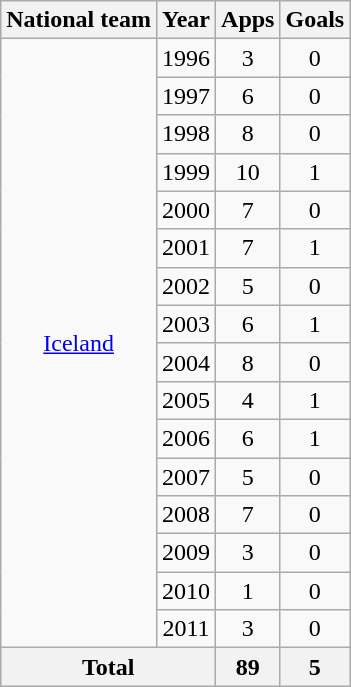<table class="wikitable" style="text-align:center">
<tr>
<th>National team</th>
<th>Year</th>
<th>Apps</th>
<th>Goals</th>
</tr>
<tr>
<td rowspan="16"><a href='#'>Iceland</a></td>
<td>1996</td>
<td>3</td>
<td>0</td>
</tr>
<tr>
<td>1997</td>
<td>6</td>
<td>0</td>
</tr>
<tr>
<td>1998</td>
<td>8</td>
<td>0</td>
</tr>
<tr>
<td>1999</td>
<td>10</td>
<td>1</td>
</tr>
<tr>
<td>2000</td>
<td>7</td>
<td>0</td>
</tr>
<tr>
<td>2001</td>
<td>7</td>
<td>1</td>
</tr>
<tr>
<td>2002</td>
<td>5</td>
<td>0</td>
</tr>
<tr>
<td>2003</td>
<td>6</td>
<td>1</td>
</tr>
<tr>
<td>2004</td>
<td>8</td>
<td>0</td>
</tr>
<tr>
<td>2005</td>
<td>4</td>
<td>1</td>
</tr>
<tr>
<td>2006</td>
<td>6</td>
<td>1</td>
</tr>
<tr>
<td>2007</td>
<td>5</td>
<td>0</td>
</tr>
<tr>
<td>2008</td>
<td>7</td>
<td>0</td>
</tr>
<tr>
<td>2009</td>
<td>3</td>
<td>0</td>
</tr>
<tr>
<td>2010</td>
<td>1</td>
<td>0</td>
</tr>
<tr>
<td>2011</td>
<td>3</td>
<td>0</td>
</tr>
<tr>
<th colspan="2">Total</th>
<th>89</th>
<th>5</th>
</tr>
</table>
